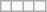<table class="wikitable">
<tr>
<td></td>
<td></td>
<td></td>
<td></td>
</tr>
</table>
